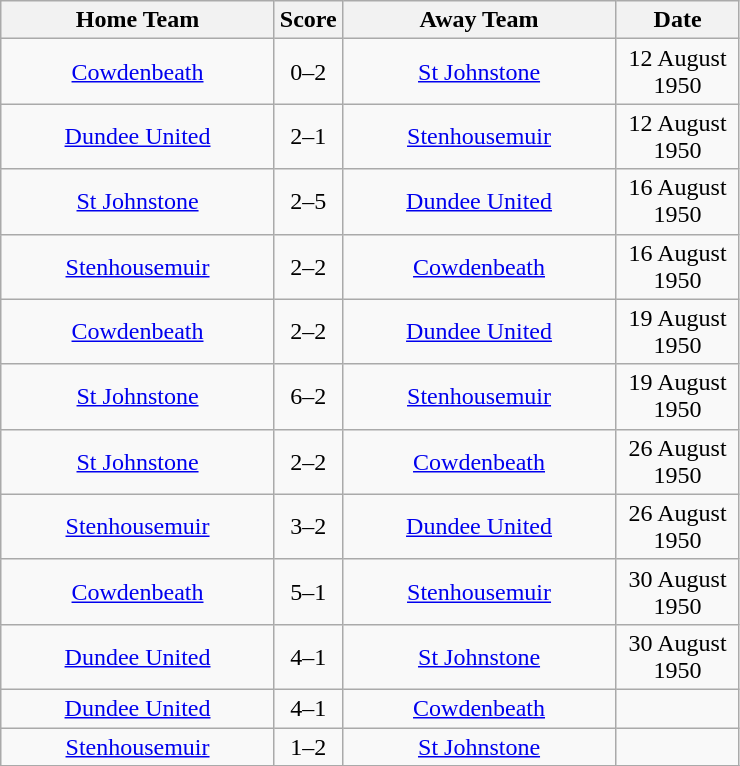<table class="wikitable" style="text-align:center;">
<tr>
<th width=175>Home Team</th>
<th width=20>Score</th>
<th width=175>Away Team</th>
<th width= 75>Date</th>
</tr>
<tr>
<td><a href='#'>Cowdenbeath</a></td>
<td>0–2</td>
<td><a href='#'>St Johnstone</a></td>
<td>12 August 1950</td>
</tr>
<tr>
<td><a href='#'>Dundee United</a></td>
<td>2–1</td>
<td><a href='#'>Stenhousemuir</a></td>
<td>12 August 1950</td>
</tr>
<tr>
<td><a href='#'>St Johnstone</a></td>
<td>2–5</td>
<td><a href='#'>Dundee United</a></td>
<td>16 August 1950</td>
</tr>
<tr>
<td><a href='#'>Stenhousemuir</a></td>
<td>2–2</td>
<td><a href='#'>Cowdenbeath</a></td>
<td>16 August 1950</td>
</tr>
<tr>
<td><a href='#'>Cowdenbeath</a></td>
<td>2–2</td>
<td><a href='#'>Dundee United</a></td>
<td>19 August 1950</td>
</tr>
<tr>
<td><a href='#'>St Johnstone</a></td>
<td>6–2</td>
<td><a href='#'>Stenhousemuir</a></td>
<td>19 August 1950</td>
</tr>
<tr>
<td><a href='#'>St Johnstone</a></td>
<td>2–2</td>
<td><a href='#'>Cowdenbeath</a></td>
<td>26 August 1950</td>
</tr>
<tr>
<td><a href='#'>Stenhousemuir</a></td>
<td>3–2</td>
<td><a href='#'>Dundee United</a></td>
<td>26 August 1950</td>
</tr>
<tr>
<td><a href='#'>Cowdenbeath</a></td>
<td>5–1</td>
<td><a href='#'>Stenhousemuir</a></td>
<td>30 August 1950</td>
</tr>
<tr>
<td><a href='#'>Dundee United</a></td>
<td>4–1</td>
<td><a href='#'>St Johnstone</a></td>
<td>30 August 1950</td>
</tr>
<tr>
<td><a href='#'>Dundee United</a></td>
<td>4–1</td>
<td><a href='#'>Cowdenbeath</a></td>
<td></td>
</tr>
<tr>
<td><a href='#'>Stenhousemuir</a></td>
<td>1–2</td>
<td><a href='#'>St Johnstone</a></td>
<td></td>
</tr>
<tr>
</tr>
</table>
